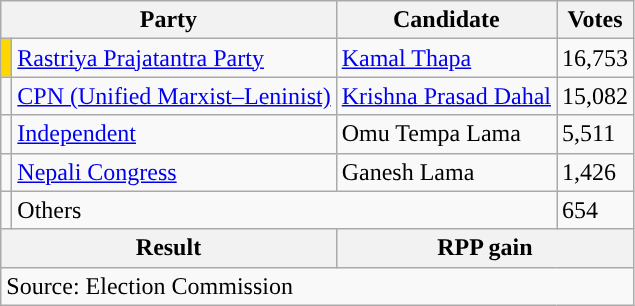<table class="wikitable">
<tr>
<th colspan="2">Party</th>
<th>Candidate</th>
<th>Votes</th>
</tr>
<tr>
<td style="background-color:gold"></td>
<td><a href='#'>Rastriya Prajatantra Party</a></td>
<td><a href='#'>Kamal Thapa</a></td>
<td>16,753</td>
</tr>
<tr>
<td style="background-color:"></td>
<td><a href='#'>CPN (Unified Marxist–Leninist)</a></td>
<td><a href='#'>Krishna Prasad Dahal</a></td>
<td>15,082</td>
</tr>
<tr>
<td style="background-color:"></td>
<td><a href='#'>Independent</a></td>
<td>Omu Tempa Lama</td>
<td>5,511</td>
</tr>
<tr>
<td style="background-color:"></td>
<td><a href='#'>Nepali Congress</a></td>
<td>Ganesh Lama</td>
<td>1,426</td>
</tr>
<tr>
<td></td>
<td colspan="2">Others</td>
<td>654</td>
</tr>
<tr>
<th colspan="2">Result</th>
<th colspan="2">RPP gain</th>
</tr>
<tr>
<td colspan="4">Source: Election Commission</td>
</tr>
</table>
